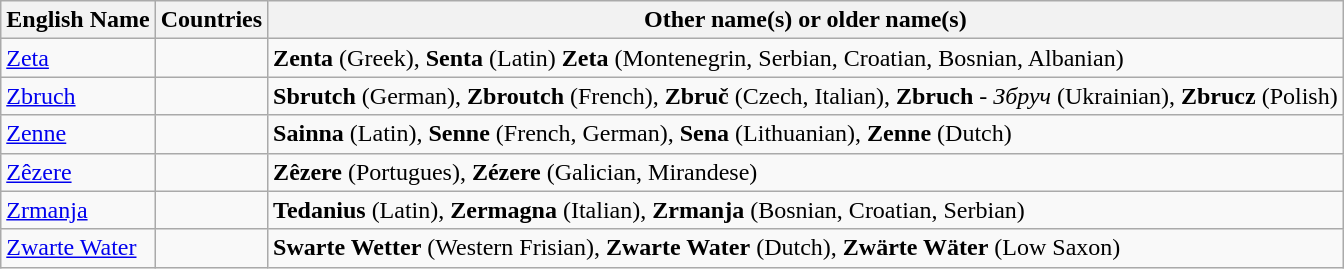<table class=wikitable>
<tr>
<th>English Name</th>
<th>Countries</th>
<th>Other name(s) or older name(s)</th>
</tr>
<tr>
<td><a href='#'>Zeta</a></td>
<td></td>
<td><strong>Zenta</strong> (Greek), <strong>Senta</strong> (Latin) <strong>Zeta</strong> (Montenegrin, Serbian, Croatian, Bosnian, Albanian)</td>
</tr>
<tr>
<td><a href='#'>Zbruch</a></td>
<td></td>
<td><strong>Sbrutch</strong> (German), <strong>Zbroutch</strong> (French), <strong>Zbruč</strong> (Czech, Italian), <strong>Zbruch</strong> - <em>Збруч</em> (Ukrainian), <strong>Zbrucz</strong> (Polish)</td>
</tr>
<tr>
<td><a href='#'>Zenne</a></td>
<td></td>
<td><strong>Sainna</strong> (Latin), <strong>Senne</strong> (French, German), <strong>Sena</strong> (Lithuanian), <strong>Zenne</strong> (Dutch)</td>
</tr>
<tr>
<td><a href='#'>Zêzere</a></td>
<td></td>
<td><strong>Zêzere</strong> (Portugues), <strong>Zézere</strong> (Galician, Mirandese)</td>
</tr>
<tr>
<td><a href='#'>Zrmanja</a></td>
<td></td>
<td><strong>Tedanius</strong> (Latin), <strong>Zermagna</strong> (Italian), <strong>Zrmanja</strong> (Bosnian, Croatian, Serbian)</td>
</tr>
<tr>
<td><a href='#'>Zwarte Water</a></td>
<td></td>
<td><strong>Swarte Wetter</strong> (Western Frisian), <strong>Zwarte Water</strong> (Dutch), <strong>Zwärte Wäter</strong> (Low Saxon)</td>
</tr>
</table>
